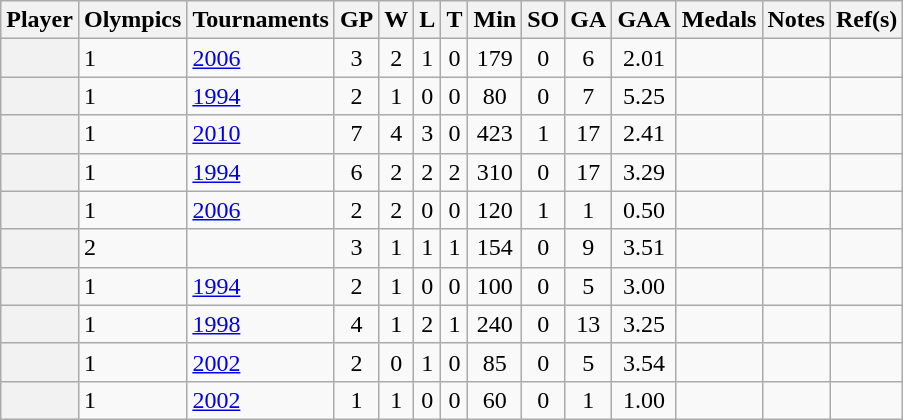<table class="wikitable sortable plainrowheaders" style="text-align:center;">
<tr>
<th scope="col">Player</th>
<th scope="col">Olympics</th>
<th scope="col">Tournaments</th>
<th scope="col">GP</th>
<th scope="col">W</th>
<th scope="col">L</th>
<th scope="col">T</th>
<th scope="col">Min</th>
<th scope="col">SO</th>
<th scope="col">GA</th>
<th scope="col">GAA</th>
<th scope="col">Medals</th>
<th scope="col">Notes</th>
<th scope="col" class="unsortable">Ref(s)</th>
</tr>
<tr>
<th scope="row"></th>
<td align=left>1</td>
<td align=left><a href='#'>2006</a></td>
<td>3</td>
<td>2</td>
<td>1</td>
<td>0</td>
<td>179</td>
<td>0</td>
<td>6</td>
<td>2.01</td>
<td align=left></td>
<td align=left></td>
<td align=center></td>
</tr>
<tr>
<th scope="row"></th>
<td align=left>1</td>
<td align=left><a href='#'>1994</a></td>
<td>2</td>
<td>1</td>
<td>0</td>
<td>0</td>
<td>80</td>
<td>0</td>
<td>7</td>
<td>5.25</td>
<td align=left></td>
<td align=left></td>
<td align=center></td>
</tr>
<tr>
<th scope="row"></th>
<td align=left>1</td>
<td align=left><a href='#'>2010</a></td>
<td>7</td>
<td>4</td>
<td>3</td>
<td>0</td>
<td>423</td>
<td>1</td>
<td>17</td>
<td>2.41</td>
<td align=left></td>
<td align=left></td>
<td align=center></td>
</tr>
<tr>
<th scope="row"></th>
<td align=left>1</td>
<td align=left><a href='#'>1994</a></td>
<td>6</td>
<td>2</td>
<td>2</td>
<td>2</td>
<td>310</td>
<td>0</td>
<td>17</td>
<td>3.29</td>
<td align=left></td>
<td align=left></td>
<td align=center></td>
</tr>
<tr>
<th scope="row"></th>
<td align=left>1</td>
<td align=left><a href='#'>2006</a></td>
<td>2</td>
<td>2</td>
<td>0</td>
<td>0</td>
<td>120</td>
<td>1</td>
<td>1</td>
<td>0.50</td>
<td align=left></td>
<td align=left></td>
<td align=center></td>
</tr>
<tr>
<th scope="row"></th>
<td align=left>2</td>
<td align=left></td>
<td>3</td>
<td>1</td>
<td>1</td>
<td>1</td>
<td>154</td>
<td>0</td>
<td>9</td>
<td>3.51</td>
<td align=left></td>
<td align=left></td>
<td align=center></td>
</tr>
<tr>
<th scope="row"></th>
<td align=left>1</td>
<td align=left><a href='#'>1994</a></td>
<td>2</td>
<td>1</td>
<td>0</td>
<td>0</td>
<td>100</td>
<td>0</td>
<td>5</td>
<td>3.00</td>
<td align=left></td>
<td align=left></td>
<td align=center></td>
</tr>
<tr>
<th scope="row"></th>
<td align=left>1</td>
<td align=left><a href='#'>1998</a></td>
<td>4</td>
<td>1</td>
<td>2</td>
<td>1</td>
<td>240</td>
<td>0</td>
<td>13</td>
<td>3.25</td>
<td align=left></td>
<td align=left></td>
<td align=center></td>
</tr>
<tr>
<th scope="row"></th>
<td align=left>1</td>
<td align=left><a href='#'>2002</a></td>
<td>2</td>
<td>0</td>
<td>1</td>
<td>0</td>
<td>85</td>
<td>0</td>
<td>5</td>
<td>3.54</td>
<td align=left></td>
<td align=left></td>
<td align=center></td>
</tr>
<tr>
<th scope="row"></th>
<td align=left>1</td>
<td align=left><a href='#'>2002</a></td>
<td>1</td>
<td>1</td>
<td>0</td>
<td>0</td>
<td>60</td>
<td>0</td>
<td>1</td>
<td>1.00</td>
<td align=left></td>
<td align=left></td>
<td align=center></td>
</tr>
</table>
